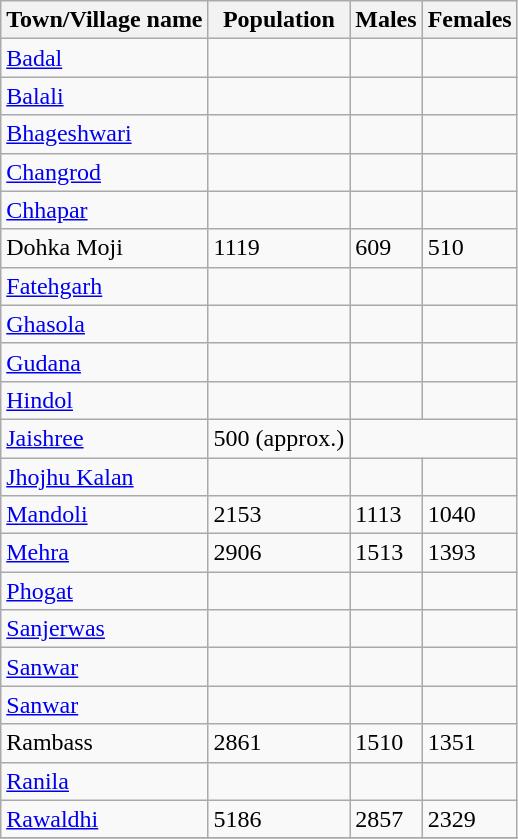<table class="wikitable sortable">
<tr>
<th>Town/Village name</th>
<th>Population</th>
<th>Males</th>
<th>Females</th>
</tr>
<tr>
<td><a href='#'>Badal</a></td>
<td></td>
<td></td>
<td></td>
</tr>
<tr>
<td><a href='#'>Balali</a></td>
<td></td>
<td></td>
<td></td>
</tr>
<tr>
<td><a href='#'>Bhageshwari</a></td>
<td></td>
<td></td>
<td></td>
</tr>
<tr>
<td><a href='#'>Changrod</a></td>
<td></td>
<td></td>
<td></td>
</tr>
<tr>
<td><a href='#'>Chhapar</a></td>
<td></td>
<td></td>
<td></td>
</tr>
<tr>
<td>Dohka Moji</td>
<td>1119</td>
<td>609</td>
<td>510</td>
</tr>
<tr>
<td><a href='#'>Fatehgarh</a></td>
<td></td>
<td></td>
<td></td>
</tr>
<tr>
<td><a href='#'>Ghasola</a></td>
<td></td>
<td></td>
<td></td>
</tr>
<tr>
<td><a href='#'>Gudana</a></td>
<td></td>
<td></td>
<td></td>
</tr>
<tr>
<td><a href='#'>Hindol</a></td>
<td></td>
<td></td>
<td></td>
</tr>
<tr>
<td><a href='#'>Jaishree</a></td>
<td>500 (approx.)</td>
</tr>
<tr>
<td><a href='#'>Jhojhu Kalan</a></td>
<td></td>
<td></td>
<td></td>
</tr>
<tr>
<td><a href='#'>Mandoli</a></td>
<td>2153</td>
<td>1113</td>
<td>1040</td>
</tr>
<tr>
<td><a href='#'>Mehra</a></td>
<td>2906</td>
<td>1513</td>
<td>1393</td>
</tr>
<tr>
<td><a href='#'>Phogat</a></td>
<td></td>
<td></td>
<td></td>
</tr>
<tr>
<td><a href='#'>Sanjerwas</a></td>
<td></td>
<td></td>
<td></td>
</tr>
<tr>
<td><a href='#'>Sanwar</a></td>
<td></td>
<td></td>
<td></td>
</tr>
<tr>
<td><a href='#'>Sanwar</a></td>
<td></td>
<td></td>
<td></td>
</tr>
<tr>
<td>Rambass</td>
<td>2861</td>
<td>1510</td>
<td>1351</td>
</tr>
<tr>
<td><a href='#'>Ranila</a></td>
<td></td>
<td></td>
<td></td>
</tr>
<tr>
<td><a href='#'>Rawaldhi</a></td>
<td>5186</td>
<td>2857</td>
<td>2329</td>
</tr>
<tr>
</tr>
</table>
